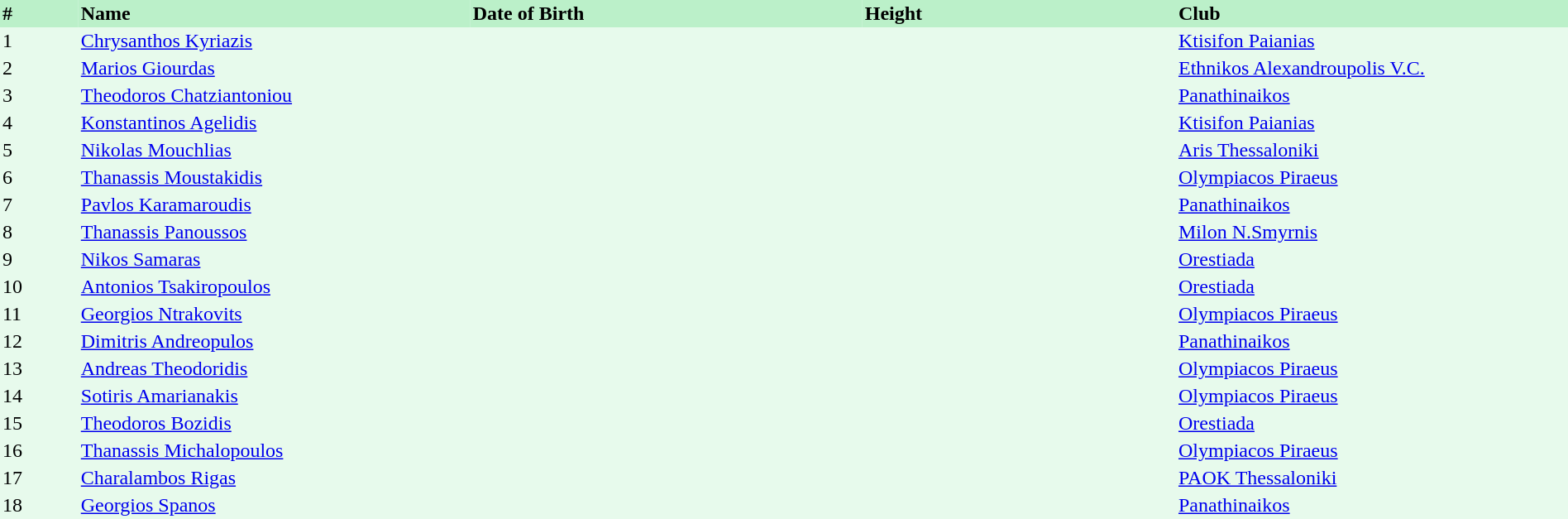<table border=0 cellpadding=2 cellspacing=0  |- bgcolor=#E7FAEC style=text-align:left; font-size:90%; width=100%>
<tr style="background:#bbf0c9;">
<th width=5%>#</th>
<th style="width:25%; text-align:left;">Name</th>
<th width=25%>Date of Birth</th>
<th width=20%>Height</th>
<th width=25%>Club</th>
</tr>
<tr>
<td>1</td>
<td><a href='#'>Chrysanthos Kyriazis</a></td>
<td></td>
<td></td>
<td><a href='#'>Ktisifon Paianias</a></td>
</tr>
<tr>
<td>2</td>
<td><a href='#'>Marios Giourdas</a></td>
<td></td>
<td></td>
<td><a href='#'>Ethnikos Alexandroupolis V.C.</a></td>
</tr>
<tr>
<td>3</td>
<td><a href='#'>Theodoros Chatziantoniou</a></td>
<td></td>
<td></td>
<td><a href='#'>Panathinaikos</a></td>
</tr>
<tr>
<td>4</td>
<td><a href='#'>Konstantinos Agelidis</a></td>
<td></td>
<td></td>
<td><a href='#'>Ktisifon Paianias</a></td>
</tr>
<tr>
<td>5</td>
<td><a href='#'>Nikolas Mouchlias</a></td>
<td></td>
<td></td>
<td><a href='#'>Aris Thessaloniki</a></td>
</tr>
<tr>
<td>6</td>
<td><a href='#'>Thanassis Moustakidis</a></td>
<td></td>
<td></td>
<td><a href='#'>Olympiacos Piraeus</a></td>
</tr>
<tr>
<td>7</td>
<td><a href='#'>Pavlos Karamaroudis</a></td>
<td></td>
<td></td>
<td><a href='#'>Panathinaikos</a></td>
</tr>
<tr>
<td>8</td>
<td><a href='#'>Thanassis Panoussos</a></td>
<td></td>
<td></td>
<td><a href='#'>Milon N.Smyrnis</a></td>
</tr>
<tr>
<td>9</td>
<td><a href='#'>Nikos Samaras</a></td>
<td></td>
<td></td>
<td><a href='#'>Orestiada</a></td>
</tr>
<tr>
<td>10</td>
<td><a href='#'>Antonios Tsakiropoulos</a></td>
<td></td>
<td></td>
<td><a href='#'>Orestiada</a></td>
</tr>
<tr>
<td>11</td>
<td><a href='#'>Georgios Ntrakovits</a></td>
<td></td>
<td></td>
<td><a href='#'>Olympiacos Piraeus</a></td>
</tr>
<tr>
<td>12</td>
<td><a href='#'>Dimitris Andreopulos</a></td>
<td></td>
<td></td>
<td><a href='#'>Panathinaikos</a></td>
</tr>
<tr>
<td>13</td>
<td><a href='#'>Andreas Theodoridis</a></td>
<td></td>
<td></td>
<td><a href='#'>Olympiacos Piraeus</a></td>
</tr>
<tr>
<td>14</td>
<td><a href='#'>Sotiris Amarianakis</a></td>
<td></td>
<td></td>
<td><a href='#'>Olympiacos Piraeus</a></td>
</tr>
<tr>
<td>15</td>
<td><a href='#'>Theodoros Bozidis</a></td>
<td></td>
<td></td>
<td><a href='#'>Orestiada</a></td>
</tr>
<tr>
<td>16</td>
<td><a href='#'>Thanassis Michalopoulos</a></td>
<td></td>
<td></td>
<td><a href='#'>Olympiacos Piraeus</a></td>
</tr>
<tr>
<td>17</td>
<td><a href='#'>Charalambos Rigas</a></td>
<td></td>
<td></td>
<td><a href='#'>PAOK Thessaloniki</a></td>
</tr>
<tr>
<td>18</td>
<td><a href='#'>Georgios Spanos</a></td>
<td></td>
<td></td>
<td><a href='#'>Panathinaikos</a></td>
</tr>
</table>
